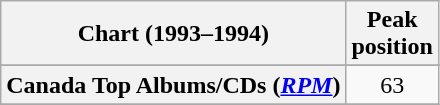<table class="wikitable sortable plainrowheaders" style="text-align:center">
<tr>
<th>Chart (1993–1994)</th>
<th>Peak<br>position</th>
</tr>
<tr>
</tr>
<tr>
<th scope="row">Canada Top Albums/CDs (<em><a href='#'>RPM</a></em>)</th>
<td>63</td>
</tr>
<tr>
</tr>
</table>
